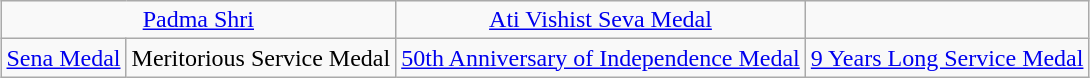<table class="wikitable" style="margin:1em auto; text-align:center;">
<tr>
<td colspan="2"><a href='#'>Padma Shri</a></td>
<td><a href='#'>Ati Vishist Seva Medal</a></td>
</tr>
<tr>
<td><a href='#'>Sena Medal</a></td>
<td>Meritorious Service Medal</td>
<td><a href='#'>50th Anniversary of Independence Medal</a></td>
<td><a href='#'>9 Years Long Service Medal</a></td>
</tr>
</table>
